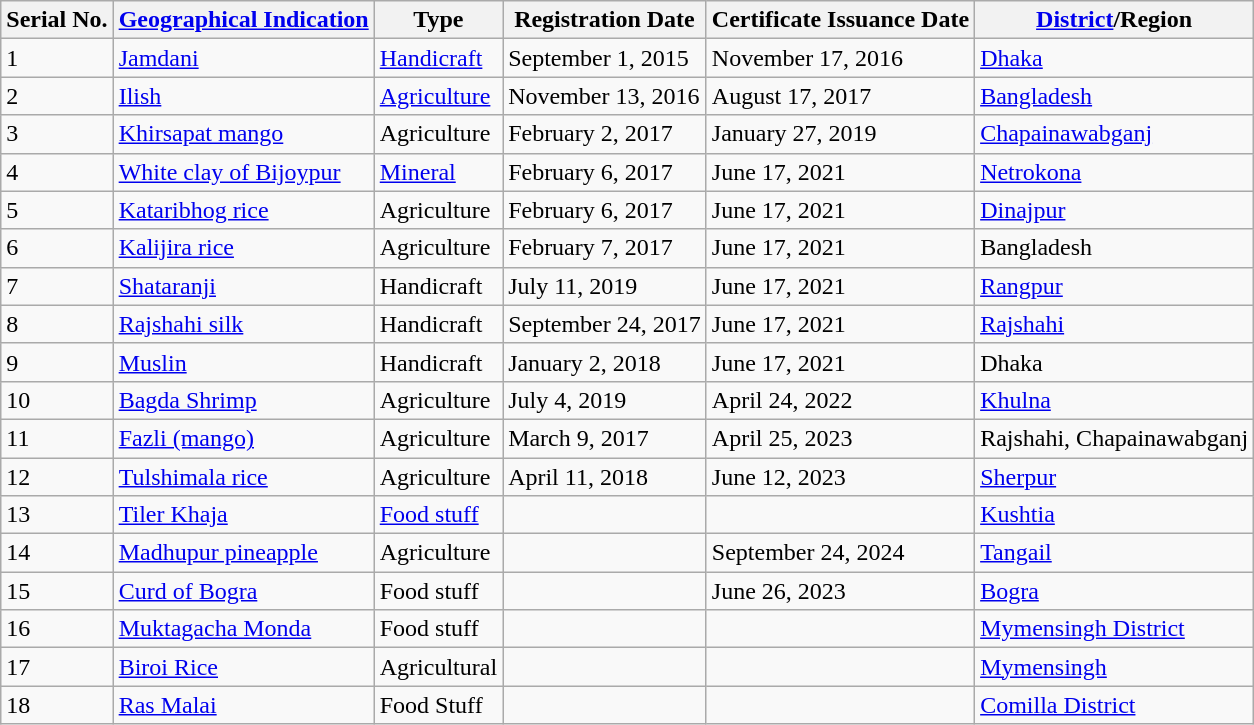<table class="wikitable sortable">
<tr>
<th>Serial No.</th>
<th><a href='#'>Geographical Indication</a></th>
<th>Type</th>
<th>Registration Date</th>
<th>Certificate Issuance Date</th>
<th><a href='#'>District</a>/Region</th>
</tr>
<tr>
<td>1</td>
<td><a href='#'>Jamdani</a></td>
<td><a href='#'>Handicraft</a></td>
<td>September 1, 2015</td>
<td>November 17, 2016</td>
<td><a href='#'>Dhaka</a></td>
</tr>
<tr>
<td>2</td>
<td><a href='#'>Ilish</a></td>
<td><a href='#'>Agriculture</a></td>
<td>November 13, 2016</td>
<td>August 17, 2017</td>
<td><a href='#'>Bangladesh</a></td>
</tr>
<tr>
<td>3</td>
<td><a href='#'>Khirsapat mango</a></td>
<td>Agriculture</td>
<td>February 2, 2017</td>
<td>January 27, 2019</td>
<td><a href='#'>Chapainawabganj</a></td>
</tr>
<tr>
<td>4</td>
<td><a href='#'>White clay of Bijoypur</a></td>
<td><a href='#'>Mineral</a></td>
<td>February 6, 2017</td>
<td>June 17, 2021</td>
<td><a href='#'>Netrokona</a></td>
</tr>
<tr>
<td>5</td>
<td><a href='#'>Kataribhog rice</a></td>
<td>Agriculture</td>
<td>February 6, 2017</td>
<td>June 17, 2021</td>
<td><a href='#'>Dinajpur</a></td>
</tr>
<tr>
<td>6</td>
<td><a href='#'>Kalijira rice</a></td>
<td>Agriculture</td>
<td>February 7, 2017</td>
<td>June 17, 2021</td>
<td>Bangladesh</td>
</tr>
<tr>
<td>7</td>
<td><a href='#'>Shataranji</a></td>
<td>Handicraft</td>
<td>July 11, 2019</td>
<td>June 17, 2021</td>
<td><a href='#'>Rangpur</a></td>
</tr>
<tr>
<td>8</td>
<td><a href='#'>Rajshahi silk</a></td>
<td>Handicraft</td>
<td>September 24, 2017</td>
<td>June 17, 2021</td>
<td><a href='#'>Rajshahi</a></td>
</tr>
<tr>
<td>9</td>
<td><a href='#'>Muslin</a></td>
<td>Handicraft</td>
<td>January 2, 2018</td>
<td>June 17, 2021</td>
<td>Dhaka</td>
</tr>
<tr>
<td>10</td>
<td><a href='#'>Bagda Shrimp</a></td>
<td>Agriculture</td>
<td>July 4, 2019</td>
<td>April 24, 2022</td>
<td><a href='#'>Khulna</a></td>
</tr>
<tr>
<td>11</td>
<td><a href='#'>Fazli (mango)</a></td>
<td>Agriculture</td>
<td>March 9, 2017</td>
<td>April 25, 2023</td>
<td>Rajshahi, Chapainawabganj</td>
</tr>
<tr>
<td>12</td>
<td><a href='#'>Tulshimala rice</a></td>
<td>Agriculture</td>
<td>April 11, 2018</td>
<td>June 12, 2023</td>
<td><a href='#'>Sherpur</a></td>
</tr>
<tr>
<td>13</td>
<td><a href='#'>Tiler Khaja</a></td>
<td><a href='#'>Food stuff</a></td>
<td></td>
<td></td>
<td><a href='#'>Kushtia</a></td>
</tr>
<tr>
<td>14</td>
<td><a href='#'>Madhupur pineapple</a></td>
<td>Agriculture</td>
<td></td>
<td>September 24, 2024</td>
<td><a href='#'>Tangail</a></td>
</tr>
<tr>
<td>15</td>
<td><a href='#'>Curd of Bogra</a></td>
<td>Food stuff</td>
<td></td>
<td>June 26, 2023</td>
<td><a href='#'>Bogra</a></td>
</tr>
<tr>
<td>16</td>
<td><a href='#'>Muktagacha Monda</a></td>
<td>Food stuff</td>
<td></td>
<td></td>
<td><a href='#'>Mymensingh District</a></td>
</tr>
<tr>
<td>17</td>
<td><a href='#'>Biroi Rice</a></td>
<td>Agricultural</td>
<td></td>
<td></td>
<td><a href='#'>Mymensingh</a></td>
</tr>
<tr>
<td>18</td>
<td><a href='#'>Ras Malai</a></td>
<td>Food Stuff</td>
<td></td>
<td></td>
<td><a href='#'>Comilla District</a></td>
</tr>
</table>
